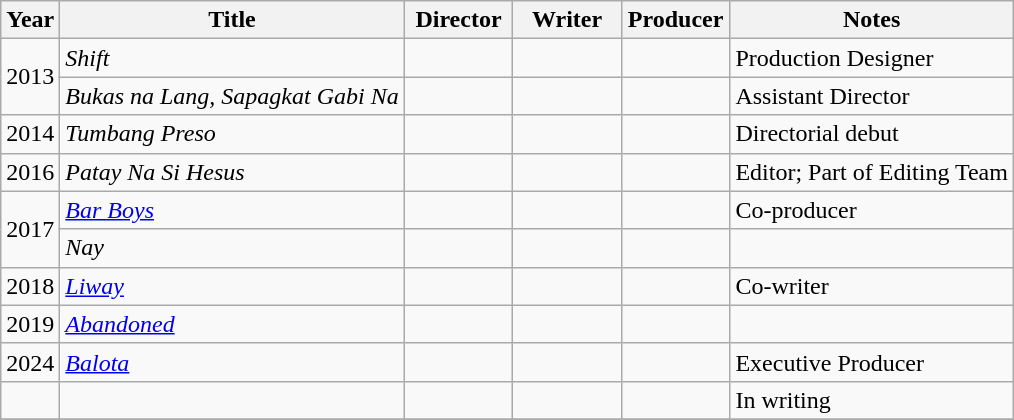<table class="wikitable sortable">
<tr>
<th>Year</th>
<th>Title</th>
<th width=65>Director</th>
<th width=65>Writer</th>
<th width=65>Producer</th>
<th>Notes</th>
</tr>
<tr>
<td rowspan="2">2013</td>
<td><em>Shift</em></td>
<td></td>
<td></td>
<td></td>
<td>Production Designer</td>
</tr>
<tr>
<td><em>Bukas na Lang, Sapagkat Gabi Na</em></td>
<td></td>
<td></td>
<td></td>
<td>Assistant Director</td>
</tr>
<tr>
<td>2014</td>
<td><em>Tumbang Preso</em></td>
<td></td>
<td></td>
<td></td>
<td>Directorial debut</td>
</tr>
<tr>
<td>2016</td>
<td><em>Patay Na Si Hesus</em></td>
<td></td>
<td></td>
<td></td>
<td>Editor; Part of Editing Team</td>
</tr>
<tr>
<td rowspan="2">2017</td>
<td><em><a href='#'>Bar Boys</a></em></td>
<td></td>
<td></td>
<td></td>
<td>Co-producer</td>
</tr>
<tr>
<td><em>Nay</em></td>
<td></td>
<td></td>
<td></td>
</tr>
<tr>
<td>2018</td>
<td><em><a href='#'>Liway</a></em></td>
<td></td>
<td></td>
<td></td>
<td>Co-writer</td>
</tr>
<tr>
<td>2019</td>
<td><em><a href='#'>Abandoned</a></em></td>
<td></td>
<td></td>
<td></td>
</tr>
<tr>
<td>2024</td>
<td><em><a href='#'>Balota</a></em></td>
<td></td>
<td></td>
<td></td>
<td>Executive Producer</td>
</tr>
<tr>
<td></td>
<td></td>
<td></td>
<td></td>
<td></td>
<td>In writing</td>
</tr>
<tr>
</tr>
</table>
